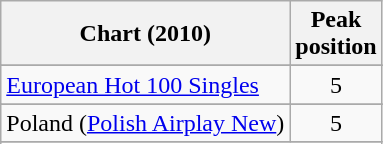<table class="wikitable sortable">
<tr>
<th scope="col">Chart (2010)</th>
<th scope="col">Peak<br>position</th>
</tr>
<tr>
</tr>
<tr>
</tr>
<tr>
</tr>
<tr>
<td><a href='#'>European Hot 100 Singles</a></td>
<td style="text-align:center;">5</td>
</tr>
<tr>
</tr>
<tr>
</tr>
<tr>
<td>Poland (<a href='#'>Polish Airplay New</a>)</td>
<td align="center">5</td>
</tr>
<tr>
</tr>
<tr>
</tr>
<tr>
</tr>
<tr>
</tr>
</table>
